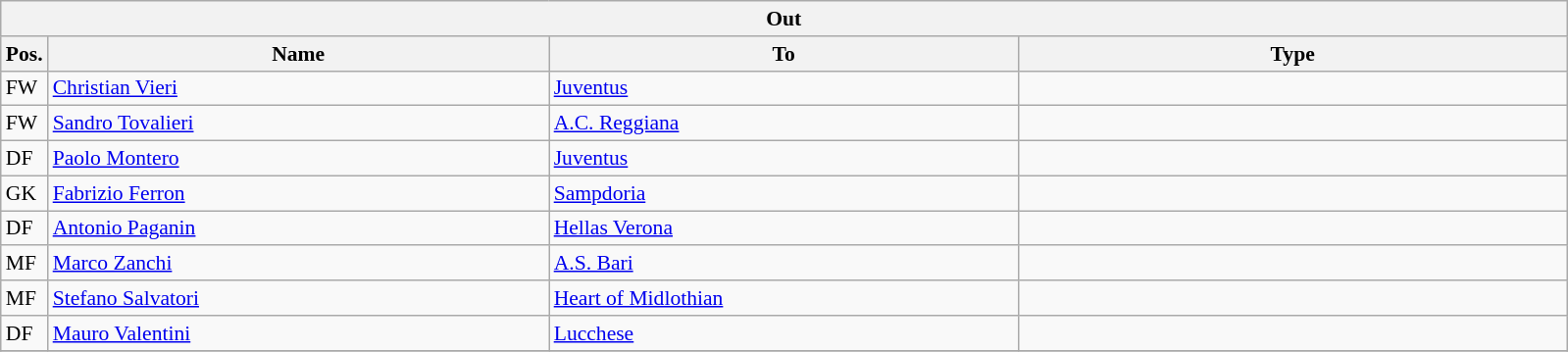<table class="wikitable" style="font-size:90%;">
<tr>
<th colspan="4">Out</th>
</tr>
<tr>
<th width=3%>Pos.</th>
<th width=32%>Name</th>
<th width=30%>To</th>
<th width=35%>Type</th>
</tr>
<tr>
<td>FW</td>
<td><a href='#'>Christian Vieri</a></td>
<td><a href='#'>Juventus</a></td>
<td></td>
</tr>
<tr>
<td>FW</td>
<td><a href='#'>Sandro Tovalieri</a></td>
<td><a href='#'>A.C. Reggiana</a></td>
<td></td>
</tr>
<tr>
<td>DF</td>
<td><a href='#'>Paolo Montero</a></td>
<td><a href='#'>Juventus</a></td>
<td></td>
</tr>
<tr>
<td>GK</td>
<td><a href='#'>Fabrizio Ferron</a></td>
<td><a href='#'>Sampdoria</a></td>
<td></td>
</tr>
<tr>
<td>DF</td>
<td><a href='#'>Antonio Paganin</a></td>
<td><a href='#'>Hellas Verona</a></td>
<td></td>
</tr>
<tr>
<td>MF</td>
<td><a href='#'>Marco Zanchi</a></td>
<td><a href='#'>A.S. Bari</a></td>
<td></td>
</tr>
<tr>
<td>MF</td>
<td><a href='#'>Stefano Salvatori</a></td>
<td><a href='#'>Heart of Midlothian</a></td>
<td></td>
</tr>
<tr>
<td>DF</td>
<td><a href='#'>Mauro Valentini</a></td>
<td><a href='#'>Lucchese</a></td>
<td></td>
</tr>
<tr>
</tr>
</table>
